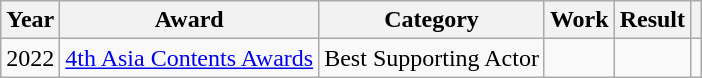<table class="wikitable plainrowheaders">
<tr>
<th>Year</th>
<th>Award</th>
<th>Category</th>
<th>Work</th>
<th>Result</th>
<th></th>
</tr>
<tr>
<td>2022</td>
<td><a href='#'>4th Asia Contents Awards</a></td>
<td>Best Supporting Actor</td>
<td><em></em></td>
<td></td>
<td></td>
</tr>
</table>
